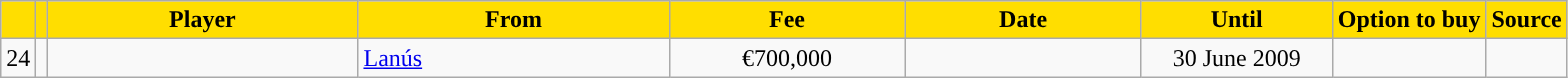<table class="wikitable sortable">
<tr>
<th style="background:#FFDE00"></th>
<th style="background:#FFDE00"></th>
<th width=200 style="background:#FFDE00">Player</th>
<th width=200 style="background:#FFDE00">From</th>
<th width=150 style="background:#FFDE00">Fee</th>
<th width=150 style="background:#FFDE00">Date</th>
<th width=120 style="background:#FFDE00">Until</th>
<th style="background:#FFDE00">Option to buy</th>
<th style="background:#FFDE00">Source</th>
</tr>
<tr>
<td align=center>24</td>
<td align=center></td>
<td></td>
<td> <a href='#'>Lanús</a></td>
<td align=center>€700,000</td>
<td align=center></td>
<td align=center>30 June 2009</td>
<td align=center></td>
<td align=center></td>
</tr>
</table>
